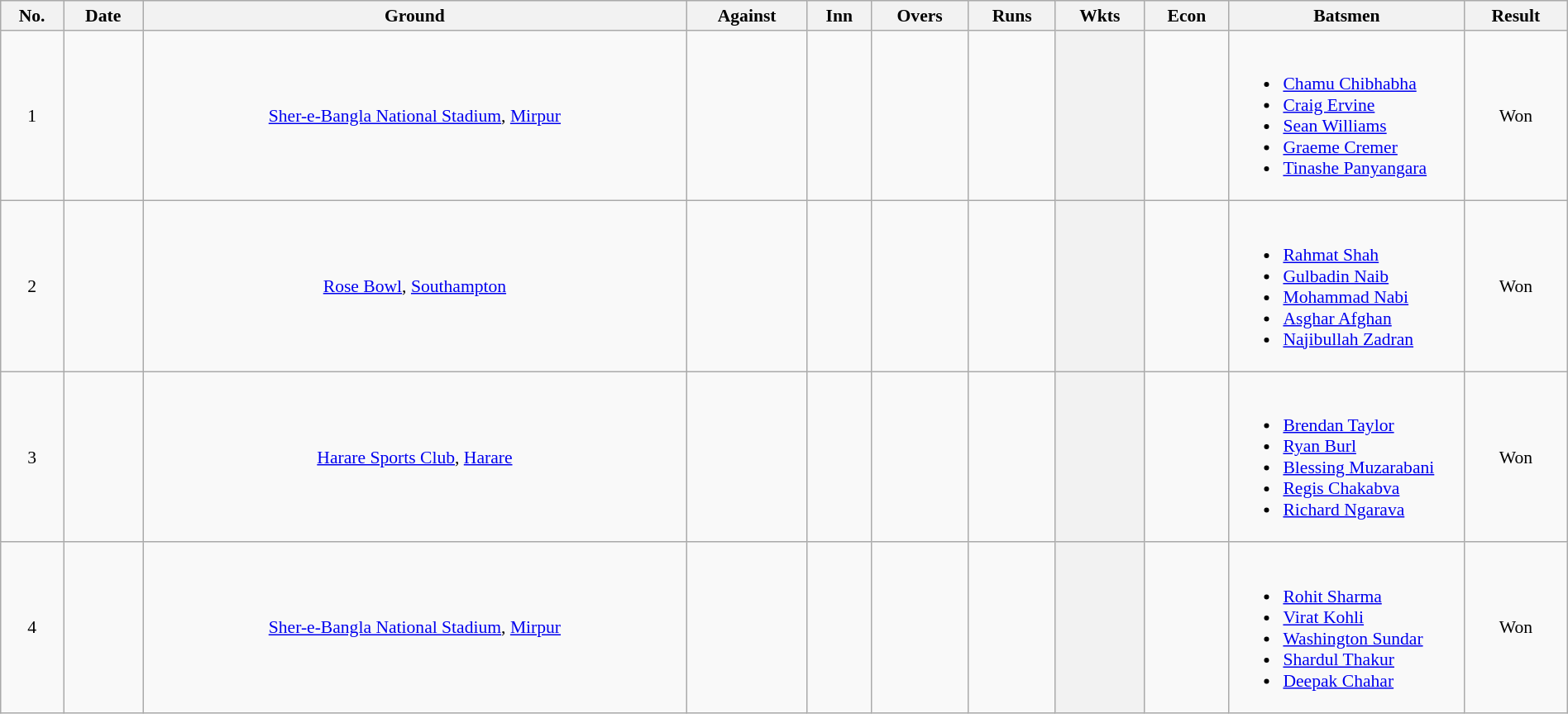<table class="wikitable plainrowheaders sortable" style="width: 100%; font-size:90%">
<tr>
<th>No.</th>
<th>Date</th>
<th>Ground</th>
<th>Against</th>
<th>Inn</th>
<th>Overs</th>
<th>Runs</th>
<th>Wkts</th>
<th>Econ</th>
<th style="width: 15%;" class="unsortable">Batsmen</th>
<th>Result</th>
</tr>
<tr align=center>
<td>1</td>
<td> </td>
<td><a href='#'>Sher-e-Bangla National Stadium</a>, <a href='#'>Mirpur</a></td>
<td></td>
<td></td>
<td></td>
<td></td>
<th scope="row"></th>
<td></td>
<td align=left><br><ul><li><a href='#'>Chamu Chibhabha</a></li><li><a href='#'>Craig Ervine</a></li><li><a href='#'>Sean Williams</a></li><li><a href='#'>Graeme Cremer</a></li><li><a href='#'>Tinashe Panyangara</a></li></ul></td>
<td>Won</td>
</tr>
<tr align=center>
<td>2</td>
<td> </td>
<td><a href='#'>Rose Bowl</a>, <a href='#'>Southampton</a></td>
<td></td>
<td></td>
<td></td>
<td></td>
<th scope="row"></th>
<td></td>
<td align=left><br><ul><li><a href='#'>Rahmat Shah</a></li><li><a href='#'>Gulbadin Naib</a></li><li><a href='#'>Mohammad Nabi</a></li><li><a href='#'>Asghar Afghan</a></li><li><a href='#'>Najibullah Zadran</a></li></ul></td>
<td>Won</td>
</tr>
<tr align=center>
<td>3</td>
<td></td>
<td><a href='#'>Harare Sports Club</a>, <a href='#'>Harare</a></td>
<td></td>
<td></td>
<td></td>
<td></td>
<th scope="row"></th>
<td></td>
<td align=left><br><ul><li><a href='#'>Brendan Taylor</a></li><li><a href='#'>Ryan Burl</a></li><li><a href='#'>Blessing Muzarabani</a></li><li><a href='#'>Regis Chakabva</a></li><li><a href='#'>Richard Ngarava</a></li></ul></td>
<td>Won</td>
</tr>
<tr align=center>
<td>4</td>
<td></td>
<td><a href='#'>Sher-e-Bangla National Stadium</a>, <a href='#'>Mirpur</a></td>
<td></td>
<td></td>
<td></td>
<td></td>
<th scope="row"></th>
<td></td>
<td align=left><br><ul><li><a href='#'>Rohit Sharma</a></li><li><a href='#'>Virat Kohli</a></li><li><a href='#'>Washington Sundar</a></li><li><a href='#'>Shardul Thakur</a></li><li><a href='#'>Deepak Chahar</a></li></ul></td>
<td>Won</td>
</tr>
</table>
